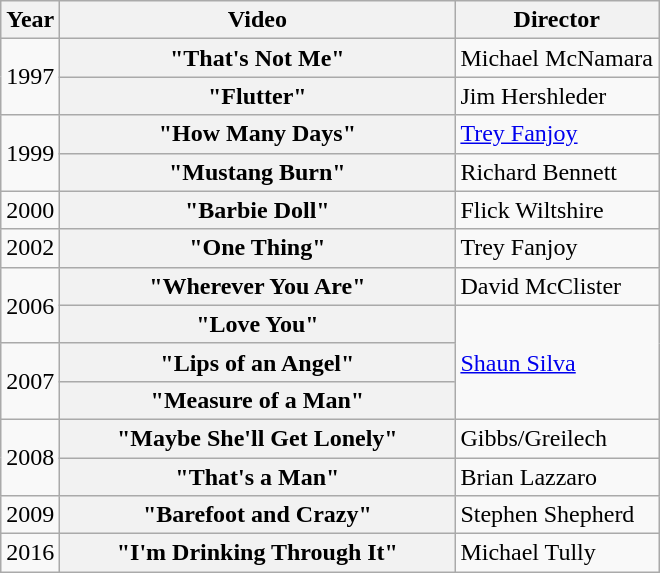<table class="wikitable plainrowheaders">
<tr>
<th>Year</th>
<th style="width:16em;">Video</th>
<th>Director</th>
</tr>
<tr>
<td rowspan="2">1997</td>
<th scope="row">"That's Not Me"</th>
<td>Michael McNamara</td>
</tr>
<tr>
<th scope="row">"Flutter"</th>
<td>Jim Hershleder</td>
</tr>
<tr>
<td rowspan="2">1999</td>
<th scope="row">"How Many Days"</th>
<td><a href='#'>Trey Fanjoy</a></td>
</tr>
<tr>
<th scope="row">"Mustang Burn"</th>
<td>Richard Bennett</td>
</tr>
<tr>
<td>2000</td>
<th scope="row">"Barbie Doll"</th>
<td>Flick Wiltshire</td>
</tr>
<tr>
<td>2002</td>
<th scope="row">"One Thing"</th>
<td>Trey Fanjoy</td>
</tr>
<tr>
<td rowspan="2">2006</td>
<th scope="row">"Wherever You Are"</th>
<td>David McClister</td>
</tr>
<tr>
<th scope="row">"Love You"</th>
<td rowspan="3"><a href='#'>Shaun Silva</a></td>
</tr>
<tr>
<td rowspan="2">2007</td>
<th scope="row">"Lips of an Angel"</th>
</tr>
<tr>
<th scope="row">"Measure of a Man"</th>
</tr>
<tr>
<td rowspan="2">2008</td>
<th scope="row">"Maybe She'll Get Lonely"</th>
<td>Gibbs/Greilech</td>
</tr>
<tr>
<th scope="row">"That's a Man"</th>
<td>Brian Lazzaro</td>
</tr>
<tr>
<td>2009</td>
<th scope="row">"Barefoot and Crazy"</th>
<td>Stephen Shepherd</td>
</tr>
<tr>
<td>2016</td>
<th scope="row">"I'm Drinking Through It"</th>
<td>Michael Tully</td>
</tr>
</table>
